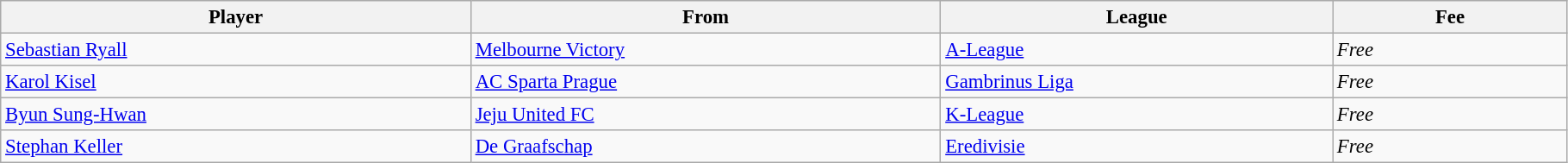<table class="wikitable" style="text-align:center; font-size:95%;width:96%; text-align:left">
<tr>
<th width=30%>Player</th>
<th width=30%>From</th>
<th width=25%>League</th>
<th width=15%>Fee</th>
</tr>
<tr>
<td> <a href='#'>Sebastian Ryall</a></td>
<td> <a href='#'>Melbourne Victory</a></td>
<td> <a href='#'>A-League</a></td>
<td><em>Free</em></td>
</tr>
<tr>
<td> <a href='#'>Karol Kisel</a></td>
<td> <a href='#'>AC Sparta Prague</a></td>
<td> <a href='#'>Gambrinus Liga</a></td>
<td><em>Free</em></td>
</tr>
<tr>
<td> <a href='#'>Byun Sung-Hwan</a></td>
<td> <a href='#'>Jeju United FC</a></td>
<td> <a href='#'>K-League</a></td>
<td><em>Free</em></td>
</tr>
<tr>
<td> <a href='#'>Stephan Keller</a></td>
<td> <a href='#'>De Graafschap</a></td>
<td> <a href='#'>Eredivisie</a></td>
<td><em>Free</em></td>
</tr>
</table>
